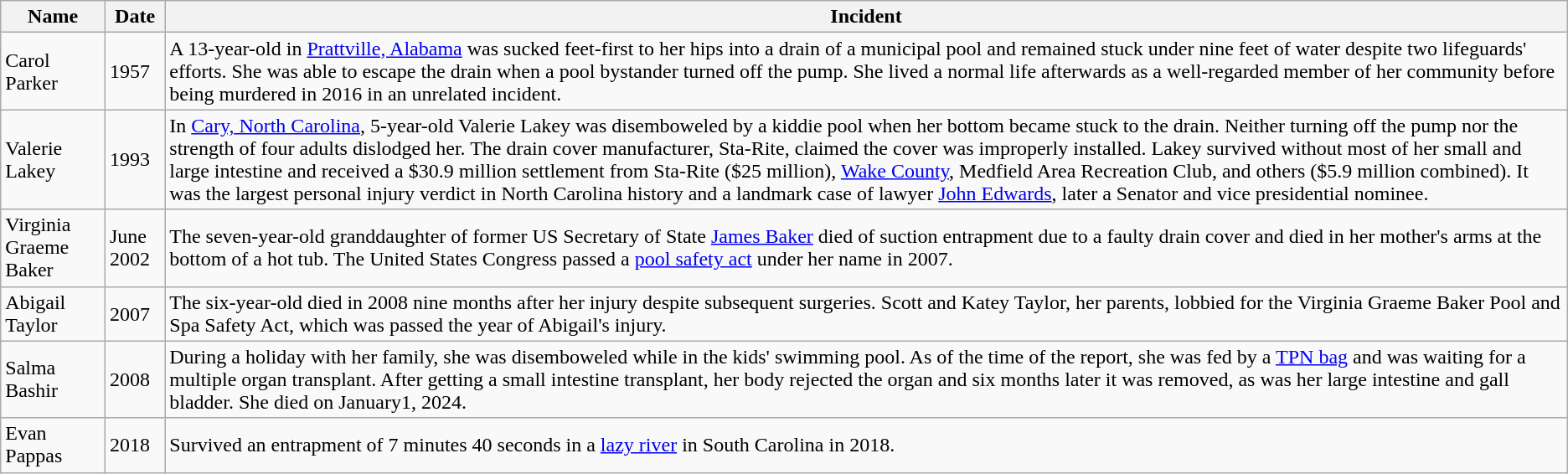<table class="wikitable">
<tr>
<th>Name</th>
<th>Date</th>
<th>Incident</th>
</tr>
<tr>
<td>Carol Parker</td>
<td>1957</td>
<td>A 13-year-old in <a href='#'>Prattville, Alabama</a> was sucked feet-first to her hips into a drain of a municipal pool and remained stuck under nine feet of water despite two lifeguards' efforts. She was able to escape the drain when a pool bystander turned off the pump. She lived a normal life afterwards as a well-regarded member of her community before being murdered in 2016 in an unrelated incident.</td>
</tr>
<tr>
<td>Valerie Lakey</td>
<td>1993</td>
<td>In <a href='#'>Cary, North Carolina</a>, 5-year-old Valerie Lakey was disemboweled by a kiddie pool when her bottom became stuck to the drain. Neither turning off the pump nor the strength of four adults dislodged her. The drain cover manufacturer, Sta-Rite, claimed the cover was improperly installed. Lakey survived without most of her small and large intestine and received a $30.9 million settlement from Sta-Rite ($25 million), <a href='#'>Wake County</a>, Medfield Area Recreation Club, and others ($5.9 million combined). It was the largest personal injury verdict in North Carolina history and a landmark case of lawyer <a href='#'>John Edwards</a>, later a Senator and vice presidential nominee.</td>
</tr>
<tr>
<td>Virginia Graeme Baker</td>
<td>June 2002</td>
<td>The seven-year-old granddaughter of former US Secretary of State <a href='#'>James Baker</a> died of suction entrapment due to a faulty drain cover and died in her mother's arms at the bottom of a hot tub. The United States Congress passed a <a href='#'>pool safety act</a> under her name in 2007.</td>
</tr>
<tr>
<td>Abigail Taylor</td>
<td>2007</td>
<td>The six-year-old died in 2008 nine months after her injury  despite subsequent surgeries. Scott and Katey Taylor, her parents, lobbied for the Virginia Graeme Baker Pool and Spa Safety Act, which was passed the year of Abigail's injury.</td>
</tr>
<tr>
<td>Salma Bashir</td>
<td>2008</td>
<td>During a holiday with her family, she was disemboweled while in the kids' swimming pool. As of the time of the report, she was fed by a <a href='#'>TPN bag</a> and was waiting for a multiple organ transplant. After getting a small intestine transplant, her body rejected the organ and six months later it was removed, as was her large intestine and gall bladder. She died on January1, 2024.</td>
</tr>
<tr>
<td>Evan Pappas</td>
<td>2018</td>
<td>Survived an entrapment of 7 minutes 40 seconds in a <a href='#'>lazy river</a> in South Carolina in 2018.</td>
</tr>
</table>
